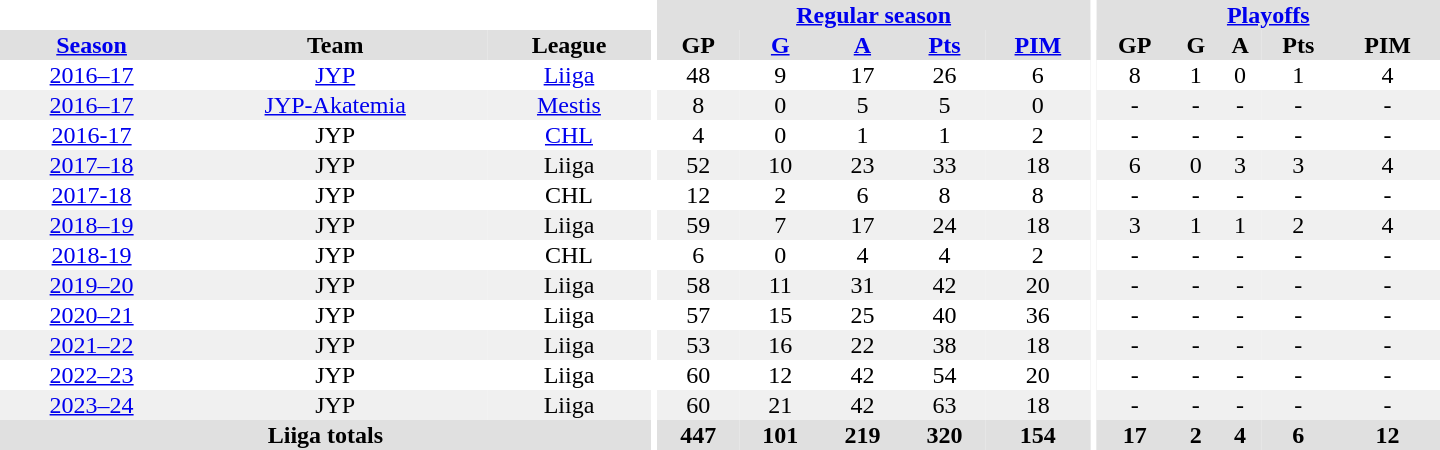<table border="0" cellpadding="1" cellspacing="0" style="text-align:center; width:60em">
<tr bgcolor="#e0e0e0">
<th colspan="3" bgcolor="#ffffff"></th>
<th rowspan="99" bgcolor="#ffffff"></th>
<th colspan="5"><a href='#'>Regular season</a></th>
<th rowspan="99" bgcolor="#ffffff"></th>
<th colspan="5"><a href='#'>Playoffs</a></th>
</tr>
<tr bgcolor="#e0e0e0">
<th><a href='#'>Season</a></th>
<th>Team</th>
<th>League</th>
<th>GP</th>
<th><a href='#'>G</a></th>
<th><a href='#'>A</a></th>
<th><a href='#'>Pts</a></th>
<th><a href='#'>PIM</a></th>
<th>GP</th>
<th>G</th>
<th>A</th>
<th>Pts</th>
<th>PIM</th>
</tr>
<tr>
<td><a href='#'>2016–17</a></td>
<td><a href='#'>JYP</a></td>
<td><a href='#'>Liiga</a></td>
<td>48</td>
<td>9</td>
<td>17</td>
<td>26</td>
<td>6</td>
<td>8</td>
<td>1</td>
<td>0</td>
<td>1</td>
<td>4</td>
</tr>
<tr bgcolor="#f0f0f0">
<td><a href='#'>2016–17</a></td>
<td><a href='#'>JYP-Akatemia</a></td>
<td><a href='#'>Mestis</a></td>
<td>8</td>
<td>0</td>
<td>5</td>
<td>5</td>
<td>0</td>
<td>-</td>
<td>-</td>
<td>-</td>
<td>-</td>
<td>-</td>
</tr>
<tr>
<td><a href='#'>2016-17</a></td>
<td>JYP</td>
<td><a href='#'>CHL</a></td>
<td>4</td>
<td>0</td>
<td>1</td>
<td>1</td>
<td>2</td>
<td>-</td>
<td>-</td>
<td>-</td>
<td>-</td>
<td>-</td>
</tr>
<tr bgcolor="#f0f0f0">
<td><a href='#'>2017–18</a></td>
<td>JYP</td>
<td>Liiga</td>
<td>52</td>
<td>10</td>
<td>23</td>
<td>33</td>
<td>18</td>
<td>6</td>
<td>0</td>
<td>3</td>
<td>3</td>
<td>4</td>
</tr>
<tr>
<td><a href='#'>2017-18</a></td>
<td>JYP</td>
<td>CHL</td>
<td>12</td>
<td>2</td>
<td>6</td>
<td>8</td>
<td>8</td>
<td>-</td>
<td>-</td>
<td>-</td>
<td>-</td>
<td>-</td>
</tr>
<tr bgcolor="#f0f0f0">
<td><a href='#'>2018–19</a></td>
<td>JYP</td>
<td>Liiga</td>
<td>59</td>
<td>7</td>
<td>17</td>
<td>24</td>
<td>18</td>
<td>3</td>
<td>1</td>
<td>1</td>
<td>2</td>
<td>4</td>
</tr>
<tr>
<td><a href='#'>2018-19</a></td>
<td>JYP</td>
<td>CHL</td>
<td>6</td>
<td>0</td>
<td>4</td>
<td>4</td>
<td>2</td>
<td>-</td>
<td>-</td>
<td>-</td>
<td>-</td>
<td>-</td>
</tr>
<tr bgcolor="#f0f0f0">
<td><a href='#'>2019–20</a></td>
<td>JYP</td>
<td>Liiga</td>
<td>58</td>
<td>11</td>
<td>31</td>
<td>42</td>
<td>20</td>
<td>-</td>
<td>-</td>
<td>-</td>
<td>-</td>
<td>-</td>
</tr>
<tr>
<td><a href='#'>2020–21</a></td>
<td>JYP</td>
<td>Liiga</td>
<td>57</td>
<td>15</td>
<td>25</td>
<td>40</td>
<td>36</td>
<td>-</td>
<td>-</td>
<td>-</td>
<td>-</td>
<td>-</td>
</tr>
<tr bgcolor="#f0f0f0">
<td><a href='#'>2021–22</a></td>
<td>JYP</td>
<td>Liiga</td>
<td>53</td>
<td>16</td>
<td>22</td>
<td>38</td>
<td>18</td>
<td>-</td>
<td>-</td>
<td>-</td>
<td>-</td>
<td>-</td>
</tr>
<tr>
<td><a href='#'>2022–23</a></td>
<td>JYP</td>
<td>Liiga</td>
<td>60</td>
<td>12</td>
<td>42</td>
<td>54</td>
<td>20</td>
<td>-</td>
<td>-</td>
<td>-</td>
<td>-</td>
<td>-</td>
</tr>
<tr bgcolor="#f0f0f0">
<td><a href='#'>2023–24</a></td>
<td>JYP</td>
<td>Liiga</td>
<td>60</td>
<td>21</td>
<td>42</td>
<td>63</td>
<td>18</td>
<td>-</td>
<td>-</td>
<td>-</td>
<td>-</td>
<td>-</td>
</tr>
<tr bgcolor="#e0e0e0">
<th colspan="3">Liiga totals</th>
<th>447</th>
<th>101</th>
<th>219</th>
<th>320</th>
<th>154</th>
<th>17</th>
<th>2</th>
<th>4</th>
<th>6</th>
<th>12</th>
</tr>
</table>
